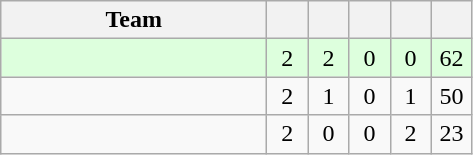<table class="wikitable" style="text-align:center; float:left; margin-right:1em">
<tr>
<th width="170">Team</th>
<th width="20"></th>
<th width="20"></th>
<th width="20"></th>
<th width="20"></th>
<th width="20"></th>
</tr>
<tr bgcolor="#ddffdd">
<td align=left></td>
<td>2</td>
<td>2</td>
<td>0</td>
<td>0</td>
<td>62</td>
</tr>
<tr>
<td align=left></td>
<td>2</td>
<td>1</td>
<td>0</td>
<td>1</td>
<td>50</td>
</tr>
<tr>
<td align=left></td>
<td>2</td>
<td>0</td>
<td>0</td>
<td>2</td>
<td>23</td>
</tr>
</table>
